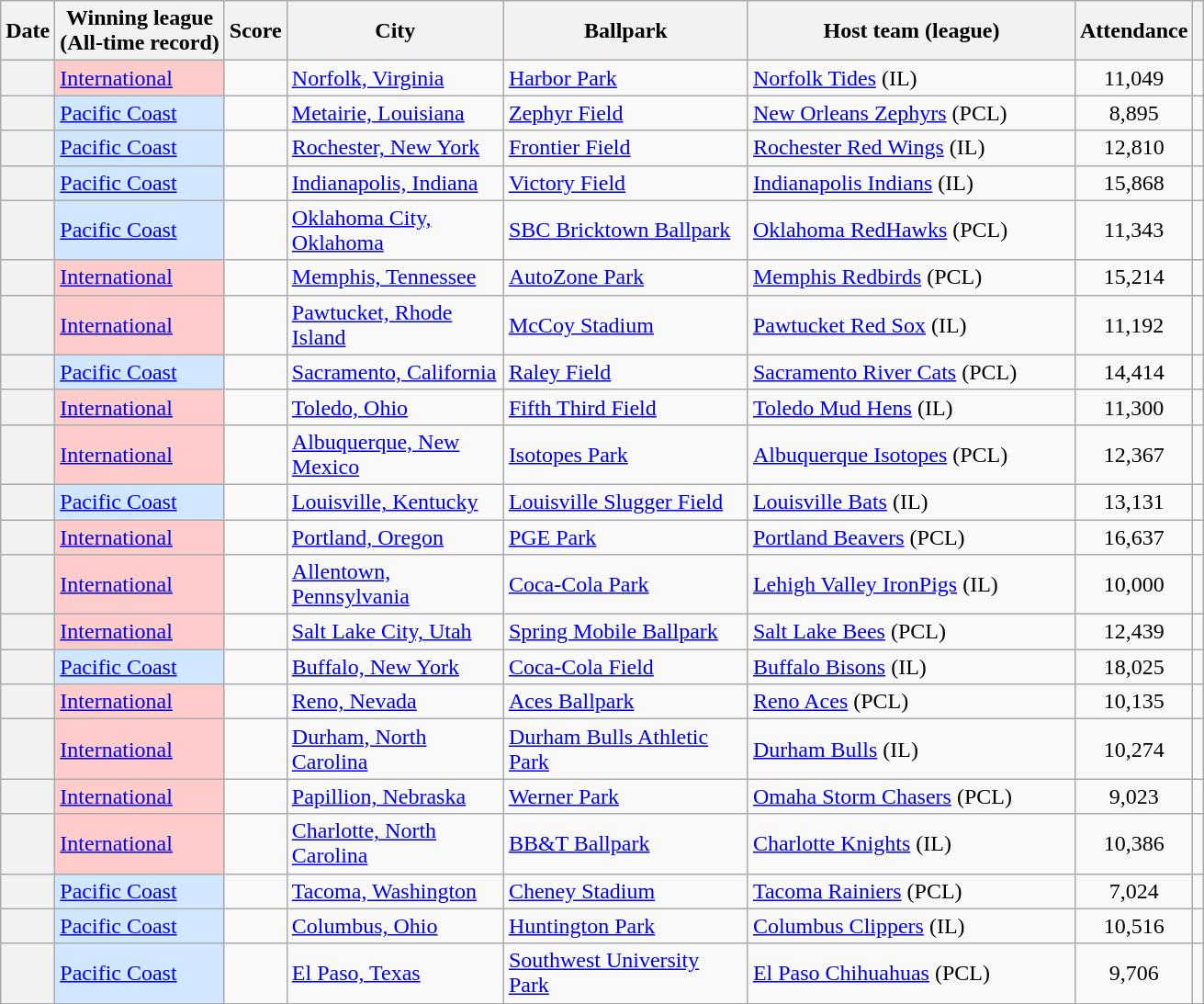<table class="wikitable sortable plainrowheaders" style="text-align:center;">
<tr>
<th scope="col">Date</th>
<th scope="col">Winning league<br>(All-time record)</th>
<th scope="col">Score</th>
<th scope="col" width="150px">City</th>
<th scope="col" width="170px">Ballpark</th>
<th scope="col" width="230px">Host team (league)</th>
<th scope="col">Attendance</th>
<th scope="col" class=unsortable></th>
</tr>
<tr>
<th scope="row" style="text-align:center"></th>
<td align=left bgcolor=#ffcccc><a href='#'>International</a><br></td>
<td></td>
<td align=left><a href='#'>Norfolk, Virginia</a></td>
<td align=left><a href='#'>Harbor Park</a></td>
<td align=left><a href='#'>Norfolk Tides</a> (IL)</td>
<td>11,049</td>
<td></td>
</tr>
<tr>
<th scope="row" style="text-align:center"></th>
<td align=left bgcolor=#d0e7ff><a href='#'>Pacific Coast</a><br></td>
<td></td>
<td align=left><a href='#'>Metairie, Louisiana</a></td>
<td align=left><a href='#'>Zephyr Field</a></td>
<td align=left><a href='#'>New Orleans Zephyrs</a> (PCL)</td>
<td>8,895</td>
<td></td>
</tr>
<tr>
<th scope="row" style="text-align:center"></th>
<td align=left bgcolor=#d0e7ff><a href='#'>Pacific Coast</a><br></td>
<td></td>
<td align=left><a href='#'>Rochester, New York</a></td>
<td align=left><a href='#'>Frontier Field</a></td>
<td align=left><a href='#'>Rochester Red Wings</a> (IL)</td>
<td>12,810</td>
<td></td>
</tr>
<tr>
<th scope="row" style="text-align:center"></th>
<td align=left bgcolor=#d0e7ff><a href='#'>Pacific Coast</a><br></td>
<td></td>
<td align=left><a href='#'>Indianapolis, Indiana</a></td>
<td align=left><a href='#'>Victory Field</a></td>
<td align=left><a href='#'>Indianapolis Indians</a> (IL)</td>
<td>15,868</td>
<td></td>
</tr>
<tr>
<th scope="row" style="text-align:center"></th>
<td align=left bgcolor=#d0e7ff><a href='#'>Pacific Coast</a><br></td>
<td></td>
<td align=left><a href='#'>Oklahoma City, Oklahoma</a></td>
<td align=left><a href='#'>SBC Bricktown Ballpark</a></td>
<td align=left><a href='#'>Oklahoma RedHawks</a> (PCL)</td>
<td>11,343</td>
<td></td>
</tr>
<tr>
<th scope="row" style="text-align:center"></th>
<td align=left bgcolor=#ffcccc><a href='#'>International</a><br></td>
<td></td>
<td align=left><a href='#'>Memphis, Tennessee</a></td>
<td align=left><a href='#'>AutoZone Park</a></td>
<td align=left><a href='#'>Memphis Redbirds</a> (PCL)</td>
<td>15,214</td>
<td></td>
</tr>
<tr>
<th scope="row" style="text-align:center"></th>
<td align=left bgcolor=#ffcccc><a href='#'>International</a><br></td>
<td></td>
<td align=left><a href='#'>Pawtucket, Rhode Island</a></td>
<td align=left><a href='#'>McCoy Stadium</a></td>
<td align=left><a href='#'>Pawtucket Red Sox</a> (IL)</td>
<td>11,192</td>
<td></td>
</tr>
<tr>
<th scope="row" style="text-align:center"></th>
<td align=left bgcolor=#d0e7ff><a href='#'>Pacific Coast</a><br></td>
<td></td>
<td align=left><a href='#'>Sacramento, California</a></td>
<td align=left><a href='#'>Raley Field</a></td>
<td align=left><a href='#'>Sacramento River Cats</a> (PCL)</td>
<td>14,414</td>
<td></td>
</tr>
<tr>
<th scope="row" style="text-align:center"></th>
<td align=left bgcolor=#ffcccc><a href='#'>International</a><br></td>
<td></td>
<td align=left><a href='#'>Toledo, Ohio</a></td>
<td align=left><a href='#'>Fifth Third Field</a></td>
<td align=left><a href='#'>Toledo Mud Hens</a> (IL)</td>
<td>11,300</td>
<td></td>
</tr>
<tr>
<th scope="row" style="text-align:center"></th>
<td align=left bgcolor=#ffcccc><a href='#'>International</a><br></td>
<td></td>
<td align=left><a href='#'>Albuquerque, New Mexico</a></td>
<td align=left><a href='#'>Isotopes Park</a></td>
<td align=left><a href='#'>Albuquerque Isotopes</a> (PCL)</td>
<td>12,367</td>
<td></td>
</tr>
<tr>
<th scope="row" style="text-align:center"></th>
<td align=left bgcolor=#d0e7ff><a href='#'>Pacific Coast</a><br></td>
<td></td>
<td align=left><a href='#'>Louisville, Kentucky</a></td>
<td align=left><a href='#'>Louisville Slugger Field</a></td>
<td align=left><a href='#'>Louisville Bats</a> (IL)</td>
<td>13,131</td>
<td></td>
</tr>
<tr>
<th scope="row" style="text-align:center"></th>
<td align=left bgcolor=#ffcccc><a href='#'>International</a><br></td>
<td></td>
<td align=left><a href='#'>Portland, Oregon</a></td>
<td align=left><a href='#'>PGE Park</a></td>
<td align=left><a href='#'>Portland Beavers</a> (PCL)</td>
<td>16,637</td>
<td></td>
</tr>
<tr>
<th scope="row" style="text-align:center"></th>
<td align=left bgcolor=#ffcccc><a href='#'>International</a><br></td>
<td></td>
<td align=left><a href='#'>Allentown, Pennsylvania</a></td>
<td align=left><a href='#'>Coca-Cola Park</a></td>
<td align=left><a href='#'>Lehigh Valley IronPigs</a> (IL)</td>
<td>10,000</td>
<td></td>
</tr>
<tr>
<th scope="row" style="text-align:center"></th>
<td align=left bgcolor=#ffcccc><a href='#'>International</a><br></td>
<td></td>
<td align=left><a href='#'>Salt Lake City, Utah</a></td>
<td align=left><a href='#'>Spring Mobile Ballpark</a></td>
<td align=left><a href='#'>Salt Lake Bees</a> (PCL)</td>
<td>12,439</td>
<td></td>
</tr>
<tr>
<th scope="row" style="text-align:center"></th>
<td align=left bgcolor=#d0e7ff><a href='#'>Pacific Coast</a><br></td>
<td></td>
<td align=left><a href='#'>Buffalo, New York</a></td>
<td align=left><a href='#'>Coca-Cola Field</a></td>
<td align=left><a href='#'>Buffalo Bisons</a> (IL)</td>
<td>18,025</td>
<td></td>
</tr>
<tr>
<th scope="row" style="text-align:center"></th>
<td align=left bgcolor=#ffcccc><a href='#'>International</a><br></td>
<td></td>
<td align=left><a href='#'>Reno, Nevada</a></td>
<td align=left><a href='#'>Aces Ballpark</a></td>
<td align=left><a href='#'>Reno Aces</a> (PCL)</td>
<td>10,135</td>
<td></td>
</tr>
<tr>
<th scope="row" style="text-align:center"></th>
<td align=left bgcolor=#ffcccc><a href='#'>International</a><br></td>
<td></td>
<td align=left><a href='#'>Durham, North Carolina</a></td>
<td align=left><a href='#'>Durham Bulls Athletic Park</a></td>
<td align=left><a href='#'>Durham Bulls</a> (IL)</td>
<td>10,274</td>
<td></td>
</tr>
<tr>
<th scope="row" style="text-align:center"></th>
<td align=left bgcolor=#ffcccc><a href='#'>International</a><br></td>
<td></td>
<td align=left><a href='#'>Papillion, Nebraska</a></td>
<td align=left><a href='#'>Werner Park</a></td>
<td align=left><a href='#'>Omaha Storm Chasers</a> (PCL)</td>
<td>9,023</td>
<td></td>
</tr>
<tr>
<th scope="row" style="text-align:center"></th>
<td align=left bgcolor=#ffcccc><a href='#'>International</a><br></td>
<td></td>
<td align=left><a href='#'>Charlotte, North Carolina</a></td>
<td align=left><a href='#'>BB&T Ballpark</a></td>
<td align=left><a href='#'>Charlotte Knights</a> (IL)</td>
<td>10,386</td>
<td></td>
</tr>
<tr>
<th scope="row" style="text-align:center"></th>
<td align=left bgcolor=#d0e7ff><a href='#'>Pacific Coast</a><br></td>
<td></td>
<td align=left><a href='#'>Tacoma, Washington</a></td>
<td align=left><a href='#'>Cheney Stadium</a></td>
<td align=left><a href='#'>Tacoma Rainiers</a> (PCL)</td>
<td>7,024</td>
<td></td>
</tr>
<tr>
<th scope="row" style="text-align:center"></th>
<td align=left bgcolor=#d0e7ff><a href='#'>Pacific Coast</a><br></td>
<td></td>
<td align=left><a href='#'>Columbus, Ohio</a></td>
<td align=left><a href='#'>Huntington Park</a></td>
<td align=left><a href='#'>Columbus Clippers</a> (IL)</td>
<td>10,516</td>
<td></td>
</tr>
<tr>
<th scope="row" style="text-align:center"></th>
<td align=left bgcolor=#d0e7ff><a href='#'>Pacific Coast</a><br></td>
<td></td>
<td align=left><a href='#'>El Paso, Texas</a></td>
<td align=left><a href='#'>Southwest University Park</a></td>
<td align=left><a href='#'>El Paso Chihuahuas</a> (PCL)</td>
<td>9,706</td>
<td></td>
</tr>
</table>
